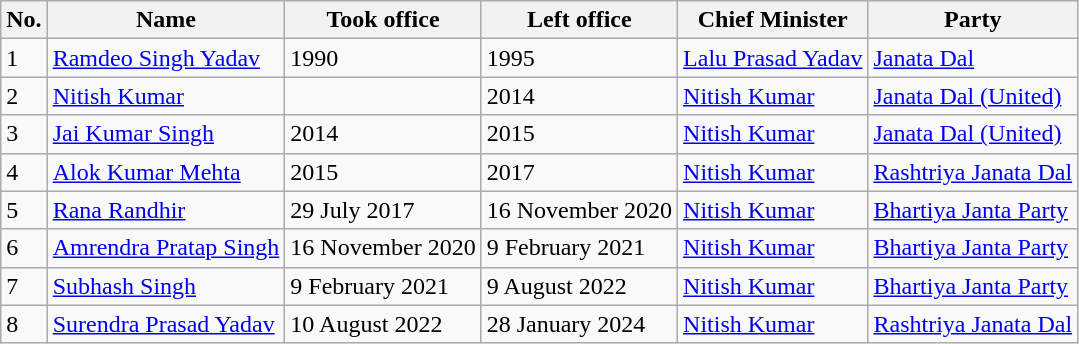<table class="wikitable sortable">
<tr>
<th>No.</th>
<th>Name</th>
<th>Took office</th>
<th>Left office</th>
<th>Chief Minister</th>
<th>Party</th>
</tr>
<tr>
<td>1</td>
<td><a href='#'>Ramdeo Singh Yadav</a></td>
<td>1990</td>
<td>1995</td>
<td><a href='#'>Lalu Prasad Yadav</a></td>
<td><a href='#'>Janata Dal</a></td>
</tr>
<tr>
<td>2</td>
<td><a href='#'>Nitish Kumar</a></td>
<td></td>
<td>2014</td>
<td><a href='#'>Nitish Kumar</a></td>
<td><a href='#'>Janata Dal (United)</a></td>
</tr>
<tr>
<td>3</td>
<td><a href='#'>Jai Kumar Singh</a></td>
<td>2014</td>
<td>2015</td>
<td><a href='#'>Nitish Kumar</a></td>
<td><a href='#'>Janata Dal (United)</a></td>
</tr>
<tr>
<td>4</td>
<td><a href='#'>Alok Kumar Mehta</a></td>
<td>2015</td>
<td>2017</td>
<td><a href='#'>Nitish Kumar</a></td>
<td><a href='#'>Rashtriya Janata Dal</a></td>
</tr>
<tr>
<td>5</td>
<td><a href='#'>Rana Randhir</a></td>
<td>29 July 2017</td>
<td>16 November 2020</td>
<td><a href='#'>Nitish Kumar</a></td>
<td><a href='#'>Bhartiya Janta Party</a></td>
</tr>
<tr>
<td>6</td>
<td><a href='#'>Amrendra Pratap Singh</a></td>
<td>16 November 2020</td>
<td>9 February 2021</td>
<td><a href='#'>Nitish Kumar</a></td>
<td><a href='#'>Bhartiya Janta Party</a></td>
</tr>
<tr>
<td>7</td>
<td><a href='#'>Subhash Singh</a></td>
<td>9 February 2021</td>
<td>9 August 2022</td>
<td><a href='#'>Nitish Kumar</a></td>
<td><a href='#'>Bhartiya Janta Party</a></td>
</tr>
<tr>
<td>8</td>
<td><a href='#'>Surendra Prasad Yadav</a></td>
<td>10 August 2022</td>
<td>28 January 2024</td>
<td><a href='#'>Nitish Kumar</a></td>
<td><a href='#'>Rashtriya Janata Dal</a></td>
</tr>
</table>
